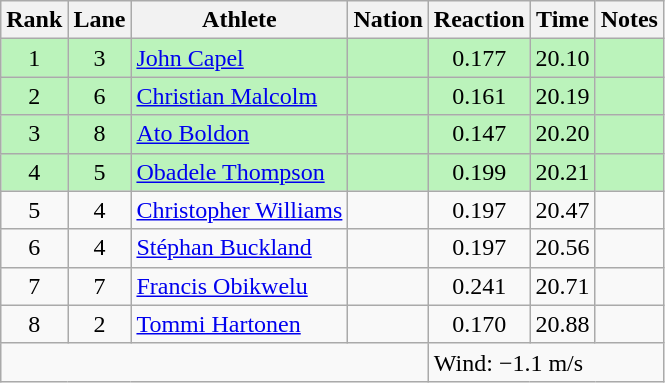<table class="wikitable sortable" style="text-align:center">
<tr>
<th>Rank</th>
<th>Lane</th>
<th>Athlete</th>
<th>Nation</th>
<th>Reaction</th>
<th>Time</th>
<th>Notes</th>
</tr>
<tr bgcolor = "bbf3bb">
<td>1</td>
<td>3</td>
<td align="left"><a href='#'>John Capel</a></td>
<td align="left"></td>
<td>0.177</td>
<td>20.10</td>
<td></td>
</tr>
<tr bgcolor = "bbf3bb">
<td>2</td>
<td>6</td>
<td align="left"><a href='#'>Christian Malcolm</a></td>
<td align="left"></td>
<td>0.161</td>
<td>20.19</td>
<td></td>
</tr>
<tr bgcolor = "bbf3bb">
<td>3</td>
<td>8</td>
<td align="left"><a href='#'>Ato Boldon</a></td>
<td align="left"></td>
<td>0.147</td>
<td>20.20</td>
<td></td>
</tr>
<tr bgcolor = "bbf3bb">
<td>4</td>
<td>5</td>
<td align="left"><a href='#'>Obadele Thompson</a></td>
<td align="left"></td>
<td>0.199</td>
<td>20.21</td>
<td></td>
</tr>
<tr>
<td>5</td>
<td>4</td>
<td align="left"><a href='#'>Christopher Williams</a></td>
<td align="left"></td>
<td>0.197</td>
<td>20.47</td>
<td></td>
</tr>
<tr>
<td>6</td>
<td>4</td>
<td align="left"><a href='#'>Stéphan Buckland</a></td>
<td align="left"></td>
<td>0.197</td>
<td>20.56</td>
<td></td>
</tr>
<tr>
<td>7</td>
<td>7</td>
<td align="left"><a href='#'>Francis Obikwelu</a></td>
<td align="left"></td>
<td>0.241</td>
<td>20.71</td>
<td></td>
</tr>
<tr>
<td>8</td>
<td>2</td>
<td align="left"><a href='#'>Tommi Hartonen</a></td>
<td align="left"></td>
<td>0.170</td>
<td>20.88</td>
<td></td>
</tr>
<tr class="sortbottom">
<td colspan=4></td>
<td colspan="3" style="text-align:left;">Wind: −1.1 m/s</td>
</tr>
</table>
